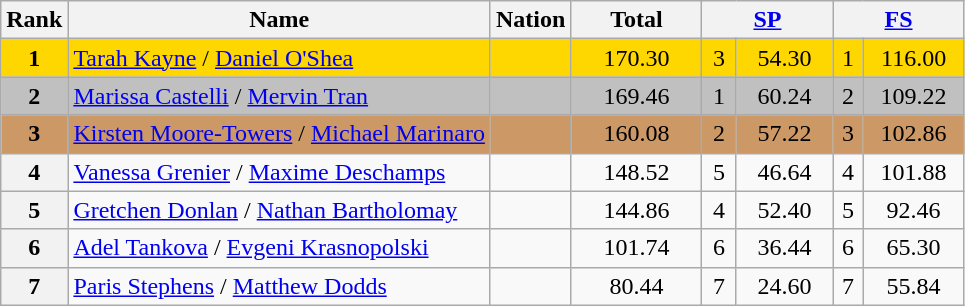<table class="wikitable sortable">
<tr>
<th>Rank</th>
<th>Name</th>
<th>Nation</th>
<th width="80px">Total</th>
<th colspan="2" width="80px"><a href='#'>SP</a></th>
<th colspan="2" width="80px"><a href='#'>FS</a></th>
</tr>
<tr bgcolor="gold">
<td align="center"><strong>1</strong></td>
<td><a href='#'>Tarah Kayne</a> / <a href='#'>Daniel O'Shea</a></td>
<td></td>
<td align="center">170.30</td>
<td align="center">3</td>
<td align="center">54.30</td>
<td align="center">1</td>
<td align="center">116.00</td>
</tr>
<tr bgcolor="silver">
<td align="center"><strong>2</strong></td>
<td><a href='#'>Marissa Castelli</a> / <a href='#'>Mervin Tran</a></td>
<td></td>
<td align="center">169.46</td>
<td align="center">1</td>
<td align="center">60.24</td>
<td align="center">2</td>
<td align="center">109.22</td>
</tr>
<tr bgcolor="cc9966">
<td align="center"><strong>3</strong></td>
<td><a href='#'>Kirsten Moore-Towers</a> / <a href='#'>Michael Marinaro</a></td>
<td></td>
<td align="center">160.08</td>
<td align="center">2</td>
<td align="center">57.22</td>
<td align="center">3</td>
<td align="center">102.86</td>
</tr>
<tr>
<th>4</th>
<td><a href='#'>Vanessa Grenier</a> / <a href='#'>Maxime Deschamps</a></td>
<td></td>
<td align="center">148.52</td>
<td align="center">5</td>
<td align="center">46.64</td>
<td align="center">4</td>
<td align="center">101.88</td>
</tr>
<tr>
<th>5</th>
<td><a href='#'>Gretchen Donlan</a> / <a href='#'>Nathan Bartholomay</a></td>
<td></td>
<td align="center">144.86</td>
<td align="center">4</td>
<td align="center">52.40</td>
<td align="center">5</td>
<td align="center">92.46</td>
</tr>
<tr>
<th>6</th>
<td><a href='#'>Adel Tankova</a> / <a href='#'>Evgeni Krasnopolski</a></td>
<td></td>
<td align="center">101.74</td>
<td align="center">6</td>
<td align="center">36.44</td>
<td align="center">6</td>
<td align="center">65.30</td>
</tr>
<tr>
<th>7</th>
<td><a href='#'>Paris Stephens</a> / <a href='#'>Matthew Dodds</a></td>
<td></td>
<td align="center">80.44</td>
<td align="center">7</td>
<td align="center">24.60</td>
<td align="center">7</td>
<td align="center">55.84</td>
</tr>
</table>
